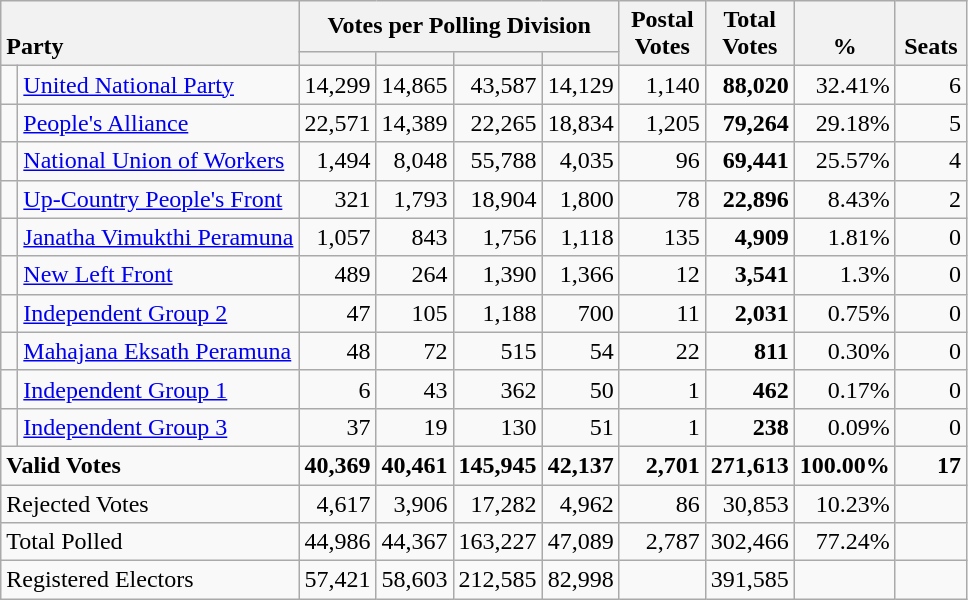<table class="wikitable" border="1" style="text-align:right;">
<tr>
<th style="text-align:left; vertical-align:bottom;" rowspan="2" colspan="2">Party</th>
<th colspan=4>Votes per Polling Division</th>
<th rowspan="2" style="vertical-align:bottom; text-align:center; width:50px;">Postal<br>Votes</th>
<th rowspan="2" style="vertical-align:bottom; text-align:center; width:50px;">Total Votes</th>
<th rowspan="2" style="vertical-align:bottom; text-align:center; width:50px;">%</th>
<th rowspan="2" style="vertical-align:bottom; text-align:center; width:40px;">Seats</th>
</tr>
<tr>
<th></th>
<th></th>
<th></th>
<th></th>
</tr>
<tr>
<td bgcolor=> </td>
<td align=left><a href='#'>United National Party</a></td>
<td>14,299</td>
<td>14,865</td>
<td>43,587</td>
<td>14,129</td>
<td>1,140</td>
<td><strong>88,020</strong></td>
<td>32.41%</td>
<td>6</td>
</tr>
<tr>
<td bgcolor=> </td>
<td align=left><a href='#'>People's Alliance</a></td>
<td>22,571</td>
<td>14,389</td>
<td>22,265</td>
<td>18,834</td>
<td>1,205</td>
<td><strong>79,264</strong></td>
<td>29.18%</td>
<td>5</td>
</tr>
<tr>
<td bgcolor=> </td>
<td align=left><a href='#'>National Union of Workers</a></td>
<td>1,494</td>
<td>8,048</td>
<td>55,788</td>
<td>4,035</td>
<td>96</td>
<td><strong>69,441</strong></td>
<td>25.57%</td>
<td>4</td>
</tr>
<tr>
<td bgcolor=> </td>
<td align=left><a href='#'>Up-Country People's Front</a></td>
<td>321</td>
<td>1,793</td>
<td>18,904</td>
<td>1,800</td>
<td>78</td>
<td><strong>22,896</strong></td>
<td>8.43%</td>
<td>2</td>
</tr>
<tr>
<td bgcolor=> </td>
<td align=left><a href='#'>Janatha Vimukthi Peramuna</a></td>
<td>1,057</td>
<td>843</td>
<td>1,756</td>
<td>1,118</td>
<td>135</td>
<td><strong>4,909</strong></td>
<td>1.81%</td>
<td>0</td>
</tr>
<tr>
<td bgcolor=> </td>
<td align=left><a href='#'>New Left Front</a></td>
<td>489</td>
<td>264</td>
<td>1,390</td>
<td>1,366</td>
<td>12</td>
<td><strong>3,541</strong></td>
<td>1.3%</td>
<td>0</td>
</tr>
<tr>
<td bgcolor=> </td>
<td align=left><a href='#'>Independent Group 2</a></td>
<td>47</td>
<td>105</td>
<td>1,188</td>
<td>700</td>
<td>11</td>
<td><strong>2,031</strong></td>
<td>0.75%</td>
<td>0</td>
</tr>
<tr>
<td bgcolor=> </td>
<td align=left><a href='#'>Mahajana Eksath Peramuna</a></td>
<td>48</td>
<td>72</td>
<td>515</td>
<td>54</td>
<td>22</td>
<td><strong>811</strong></td>
<td>0.30%</td>
<td>0</td>
</tr>
<tr>
<td bgcolor=> </td>
<td align=left><a href='#'>Independent Group 1</a></td>
<td>6</td>
<td>43</td>
<td>362</td>
<td>50</td>
<td>1</td>
<td><strong>462</strong></td>
<td>0.17%</td>
<td>0</td>
</tr>
<tr>
<td bgcolor=> </td>
<td align=left><a href='#'>Independent Group 3</a></td>
<td>37</td>
<td>19</td>
<td>130</td>
<td>51</td>
<td>1</td>
<td><strong>238</strong></td>
<td>0.09%</td>
<td>0</td>
</tr>
<tr>
<td align=left colspan=2><strong>Valid Votes</strong></td>
<td><strong>40,369</strong></td>
<td><strong>40,461</strong></td>
<td><strong>145,945</strong></td>
<td><strong>42,137</strong></td>
<td><strong>2,701</strong></td>
<td><strong>271,613</strong></td>
<td><strong>100.00%</strong></td>
<td><strong>17</strong></td>
</tr>
<tr>
<td align=left colspan=2>Rejected Votes</td>
<td>4,617</td>
<td>3,906</td>
<td>17,282</td>
<td>4,962</td>
<td>86</td>
<td>30,853</td>
<td>10.23%</td>
<td></td>
</tr>
<tr>
<td align=left colspan=2>Total Polled</td>
<td>44,986</td>
<td>44,367</td>
<td>163,227</td>
<td>47,089</td>
<td>2,787</td>
<td>302,466</td>
<td>77.24%</td>
<td></td>
</tr>
<tr>
<td align=left colspan=2>Registered Electors</td>
<td>57,421</td>
<td>58,603</td>
<td>212,585</td>
<td>82,998</td>
<td></td>
<td>391,585</td>
<td></td>
<td></td>
</tr>
</table>
